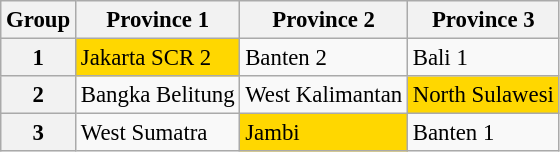<table class="wikitable" style="font-size: 95%;">
<tr>
<th>Group</th>
<th>Province 1</th>
<th>Province 2</th>
<th>Province 3</th>
</tr>
<tr>
<th>1</th>
<td bgcolor="gold">Jakarta SCR 2</td>
<td>Banten 2</td>
<td>Bali 1</td>
</tr>
<tr>
<th>2</th>
<td>Bangka Belitung</td>
<td>West Kalimantan</td>
<td bgcolor="gold">North Sulawesi</td>
</tr>
<tr>
<th>3</th>
<td>West Sumatra</td>
<td bgcolor="gold">Jambi</td>
<td>Banten 1</td>
</tr>
</table>
